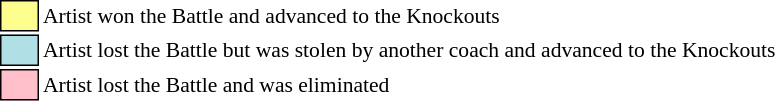<table class="toccolours" style="font-size: 90%; white-space: nowrap;">
<tr>
<td style="background-color:#fdfc8f; border: 1px solid black">      </td>
<td>Artist won the Battle and advanced to the Knockouts</td>
</tr>
<tr>
<td style="background-color:#B0E0E6; border: 1px solid black">      </td>
<td>Artist lost the Battle but was stolen by another coach and advanced to the Knockouts</td>
</tr>
<tr>
<td style="background-color:pink; border: 1px solid black">      </td>
<td>Artist lost the Battle and was eliminated</td>
</tr>
<tr>
</tr>
</table>
